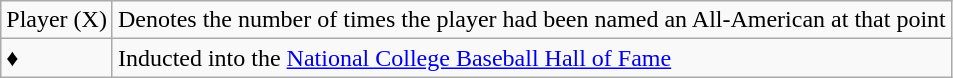<table class="wikitable">
<tr>
<td>Player (X)</td>
<td>Denotes the number of times the player had been named an All-American at that point</td>
</tr>
<tr>
<td>♦</td>
<td>Inducted into the <a href='#'>National College Baseball Hall of Fame</a></td>
</tr>
</table>
